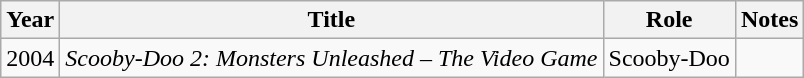<table class="wikitable">
<tr>
<th>Year</th>
<th>Title</th>
<th>Role</th>
<th>Notes</th>
</tr>
<tr>
<td>2004</td>
<td><em>Scooby-Doo 2: Monsters Unleashed – The Video Game</em></td>
<td>Scooby-Doo</td>
<td></td>
</tr>
</table>
